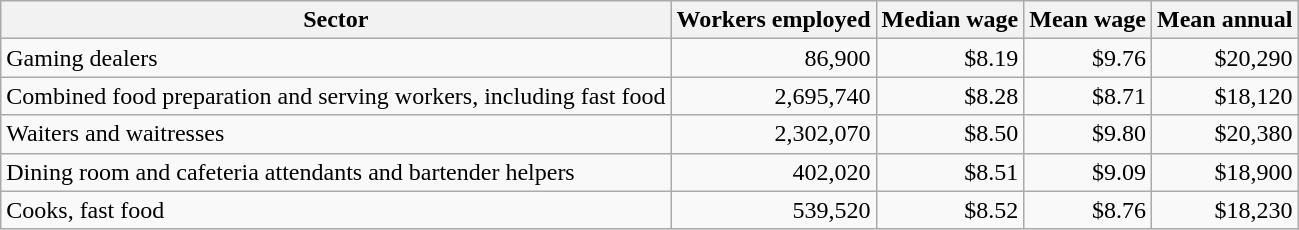<table class="wikitable sortable">
<tr>
<th>Sector</th>
<th>Workers employed</th>
<th>Median wage</th>
<th>Mean wage</th>
<th>Mean annual</th>
</tr>
<tr>
<td>Gaming dealers</td>
<td align=right>86,900</td>
<td align=right>$8.19</td>
<td align=right>$9.76</td>
<td align=right>$20,290</td>
</tr>
<tr>
<td>Combined food preparation and serving workers, including fast food</td>
<td align=right>2,695,740</td>
<td align=right>$8.28</td>
<td align=right>$8.71</td>
<td align=right>$18,120</td>
</tr>
<tr>
<td>Waiters and waitresses</td>
<td align=right>2,302,070</td>
<td align=right>$8.50</td>
<td align=right>$9.80</td>
<td align=right>$20,380</td>
</tr>
<tr>
<td>Dining room and cafeteria attendants and bartender helpers</td>
<td align=right>402,020</td>
<td align=right>$8.51</td>
<td align=right>$9.09</td>
<td align=right>$18,900</td>
</tr>
<tr>
<td>Cooks, fast food</td>
<td align=right>539,520</td>
<td align=right>$8.52</td>
<td align=right>$8.76</td>
<td align=right>$18,230</td>
</tr>
</table>
